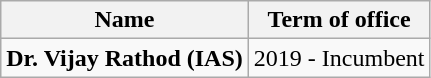<table class="wikitable">
<tr>
<th>Name</th>
<th>Term of office</th>
</tr>
<tr>
<td><strong>Dr. Vijay Rathod (IAS)</strong></td>
<td>2019 - Incumbent</td>
</tr>
</table>
